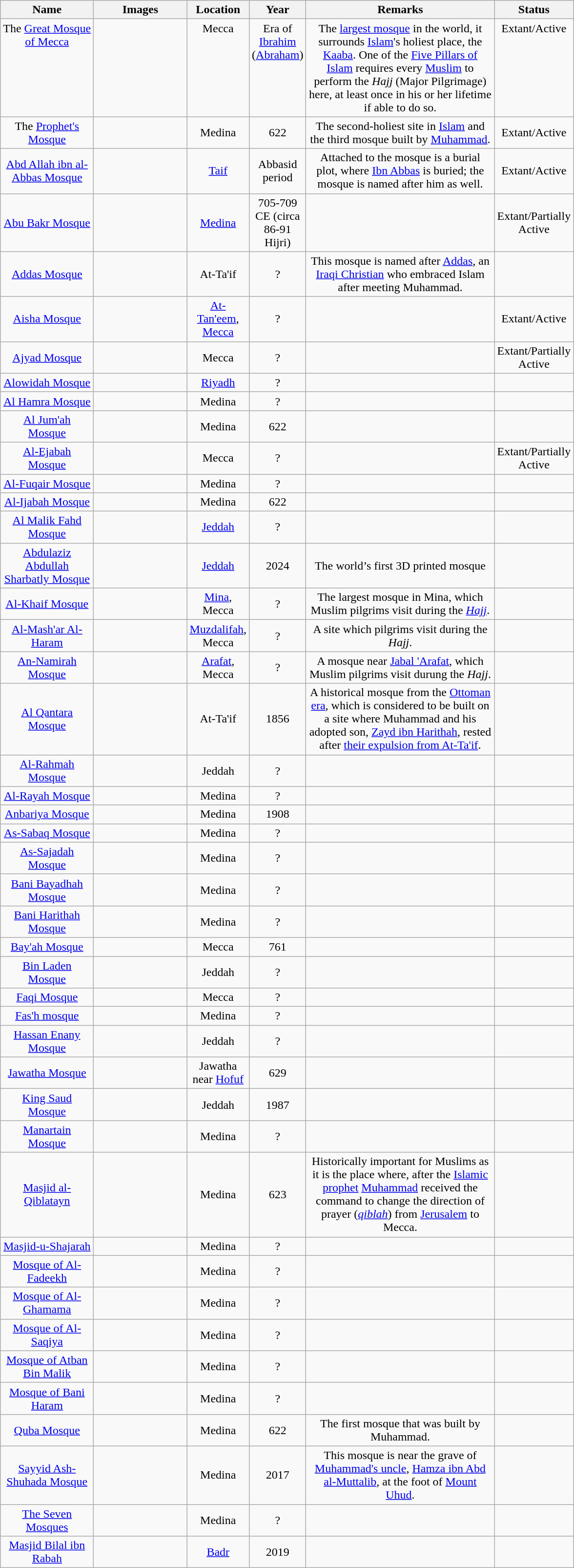<table class="wikitable sortable" style="text-align:center">
<tr>
<th align=left width=120px>Name</th>
<th align=center width=120px class=unsortable>Images</th>
<th align=left width=075px>Location</th>
<th align=left width=050px>Year</th>
<th align=left width=250px class=unsortable>Remarks</th>
<th align=left width=050px>Status</th>
</tr>
<tr valign=top>
<td>The <a href='#'>Great Mosque of Mecca</a></td>
<td></td>
<td>Mecca</td>
<td>Era of <a href='#'>Ibrahim</a> (<a href='#'>Abraham</a>)</td>
<td>The <a href='#'>largest mosque</a> in the world, it surrounds <a href='#'>Islam</a>'s holiest place, the <a href='#'>Kaaba</a>. One of the <a href='#'>Five Pillars of Islam</a> requires every <a href='#'>Muslim</a> to perform the <em>Hajj</em> (Major Pilgrimage) here, at least once in his or her lifetime if able to do so.</td>
<td>Extant/Active</td>
</tr>
<tr>
<td>The <a href='#'>Prophet's Mosque</a></td>
<td></td>
<td>Medina</td>
<td>622</td>
<td>The second-holiest site in <a href='#'>Islam</a> and the third mosque built by <a href='#'>Muhammad</a>.</td>
<td>Extant/Active</td>
</tr>
<tr>
<td><a href='#'>Abd Allah ibn al-Abbas Mosque</a></td>
<td></td>
<td><a href='#'>Taif</a></td>
<td>Abbasid period</td>
<td>Attached to the mosque is a burial plot, where <a href='#'>Ibn Abbas</a> is buried; the mosque is named after him as well.</td>
<td>Extant/Active</td>
</tr>
<tr>
<td><a href='#'>Abu Bakr Mosque</a></td>
<td></td>
<td><a href='#'>Medina</a></td>
<td>705-709 CE (circa 86-91 Hijri)</td>
<td></td>
<td>Extant/Partially Active</td>
</tr>
<tr>
<td><a href='#'>Addas Mosque</a></td>
<td></td>
<td>At-Ta'if</td>
<td>?</td>
<td>This mosque is named after <a href='#'>Addas</a>, an <a href='#'>Iraqi Christian</a> who embraced Islam after meeting Muhammad.</td>
<td></td>
</tr>
<tr>
<td><a href='#'>Aisha Mosque</a></td>
<td></td>
<td><a href='#'>At-Tan'eem</a>, <a href='#'>Mecca</a></td>
<td>?</td>
<td></td>
<td>Extant/Active</td>
</tr>
<tr>
<td><a href='#'>Ajyad Mosque</a></td>
<td></td>
<td>Mecca</td>
<td>?</td>
<td></td>
<td>Extant/Partially Active</td>
</tr>
<tr>
<td><a href='#'>Alowidah Mosque</a></td>
<td></td>
<td><a href='#'>Riyadh</a></td>
<td>?</td>
<td></td>
<td></td>
</tr>
<tr>
<td><a href='#'>Al Hamra Mosque</a></td>
<td></td>
<td>Medina</td>
<td>?</td>
<td></td>
<td></td>
</tr>
<tr>
<td><a href='#'>Al Jum'ah Mosque</a></td>
<td></td>
<td>Medina</td>
<td>622</td>
<td></td>
<td></td>
</tr>
<tr>
<td><a href='#'>Al-Ejabah Mosque</a></td>
<td></td>
<td>Mecca</td>
<td>?</td>
<td></td>
<td>Extant/Partially Active</td>
</tr>
<tr>
<td><a href='#'>Al-Fuqair Mosque</a></td>
<td></td>
<td>Medina</td>
<td>?</td>
<td></td>
<td></td>
</tr>
<tr>
<td><a href='#'>Al-Ijabah Mosque</a></td>
<td></td>
<td>Medina</td>
<td>622</td>
<td></td>
<td></td>
</tr>
<tr>
<td><a href='#'>Al Malik Fahd Mosque</a></td>
<td></td>
<td><a href='#'>Jeddah</a></td>
<td>?</td>
<td></td>
<td></td>
</tr>
<tr>
<td><a href='#'>Abdulaziz Abdullah Sharbatly Mosque</a></td>
<td></td>
<td><a href='#'>Jeddah</a></td>
<td>2024</td>
<td>The world’s first 3D printed mosque</td>
<td></td>
</tr>
<tr>
<td><a href='#'>Al-Khaif Mosque</a></td>
<td></td>
<td><a href='#'>Mina</a>, Mecca</td>
<td>?</td>
<td>The largest mosque in Mina, which Muslim pilgrims visit during the <em><a href='#'>Hajj</a></em>.</td>
<td></td>
</tr>
<tr>
<td><a href='#'>Al-Mash'ar Al-Haram</a></td>
<td></td>
<td><a href='#'>Muzdalifah</a>, Mecca</td>
<td>?</td>
<td>A site which pilgrims visit during the <em>Hajj</em>.</td>
<td></td>
</tr>
<tr>
<td><a href='#'>An-Namirah Mosque</a></td>
<td></td>
<td><a href='#'>Arafat</a>, Mecca</td>
<td>?</td>
<td>A mosque near <a href='#'>Jabal 'Arafat</a>, which Muslim pilgrims visit durung the <em>Hajj</em>.</td>
<td></td>
</tr>
<tr>
<td><a href='#'>Al Qantara Mosque</a></td>
<td></td>
<td>At-Ta'if</td>
<td>1856</td>
<td>A historical mosque from the <a href='#'>Ottoman era</a>, which is considered to be built on a site where Muhammad and his adopted son, <a href='#'>Zayd ibn Harithah</a>, rested after <a href='#'>their expulsion from At-Ta'if</a>.</td>
<td></td>
</tr>
<tr>
<td><a href='#'>Al-Rahmah Mosque</a></td>
<td></td>
<td>Jeddah</td>
<td>?</td>
<td></td>
<td></td>
</tr>
<tr>
<td><a href='#'>Al-Rayah Mosque</a></td>
<td></td>
<td>Medina</td>
<td>?</td>
<td></td>
<td></td>
</tr>
<tr>
<td><a href='#'>Anbariya Mosque</a></td>
<td></td>
<td>Medina</td>
<td>1908</td>
<td></td>
<td></td>
</tr>
<tr>
<td><a href='#'>As-Sabaq Mosque</a></td>
<td></td>
<td>Medina</td>
<td>?</td>
<td></td>
<td></td>
</tr>
<tr>
<td><a href='#'>As-Sajadah Mosque</a></td>
<td></td>
<td>Medina</td>
<td>?</td>
<td></td>
<td></td>
</tr>
<tr>
<td><a href='#'>Bani Bayadhah Mosque</a></td>
<td></td>
<td>Medina</td>
<td>?</td>
<td></td>
<td></td>
</tr>
<tr>
<td><a href='#'>Bani Harithah Mosque</a></td>
<td></td>
<td>Medina</td>
<td>?</td>
<td></td>
<td></td>
</tr>
<tr>
<td><a href='#'>Bay'ah Mosque</a></td>
<td></td>
<td>Mecca</td>
<td>761</td>
<td></td>
<td></td>
</tr>
<tr>
<td><a href='#'>Bin Laden Mosque</a></td>
<td></td>
<td>Jeddah</td>
<td>?</td>
<td></td>
<td></td>
</tr>
<tr>
<td><a href='#'>Faqi Mosque</a></td>
<td></td>
<td>Mecca</td>
<td>?</td>
<td></td>
<td></td>
</tr>
<tr>
<td><a href='#'>Fas'h mosque</a></td>
<td></td>
<td>Medina</td>
<td>?</td>
<td></td>
<td></td>
</tr>
<tr>
<td><a href='#'>Hassan Enany Mosque</a></td>
<td></td>
<td>Jeddah</td>
<td>?</td>
<td></td>
<td></td>
</tr>
<tr>
<td><a href='#'>Jawatha Mosque</a></td>
<td></td>
<td>Jawatha near <a href='#'>Hofuf</a></td>
<td>629</td>
<td></td>
<td></td>
</tr>
<tr>
<td><a href='#'>King Saud Mosque</a></td>
<td></td>
<td>Jeddah</td>
<td>1987</td>
<td></td>
<td></td>
</tr>
<tr>
<td><a href='#'>Manartain Mosque</a></td>
<td></td>
<td>Medina</td>
<td>?</td>
<td></td>
<td></td>
</tr>
<tr>
<td><a href='#'>Masjid al-Qiblatayn</a></td>
<td></td>
<td>Medina</td>
<td>623</td>
<td>Historically important for Muslims as it is the place where, after the <a href='#'>Islamic prophet</a> <a href='#'>Muhammad</a> received the command to change the direction of prayer (<em><a href='#'>qiblah</a></em>) from <a href='#'>Jerusalem</a> to Mecca.</td>
<td></td>
</tr>
<tr>
<td><a href='#'>Masjid-u-Shajarah</a></td>
<td></td>
<td>Medina</td>
<td>?</td>
<td></td>
<td></td>
</tr>
<tr>
<td><a href='#'>Mosque of Al-Fadeekh</a></td>
<td></td>
<td>Medina</td>
<td>?</td>
<td></td>
<td></td>
</tr>
<tr>
<td><a href='#'>Mosque of Al-Ghamama</a></td>
<td></td>
<td>Medina</td>
<td>?</td>
<td></td>
<td></td>
</tr>
<tr>
<td><a href='#'>Mosque of Al-Saqiya</a></td>
<td></td>
<td>Medina</td>
<td>?</td>
<td></td>
<td></td>
</tr>
<tr>
<td><a href='#'>Mosque of Atban Bin Malik</a></td>
<td></td>
<td>Medina</td>
<td>?</td>
<td></td>
<td></td>
</tr>
<tr>
<td><a href='#'>Mosque of Bani Haram</a></td>
<td></td>
<td>Medina</td>
<td>?</td>
<td></td>
<td></td>
</tr>
<tr>
<td><a href='#'>Quba Mosque</a></td>
<td></td>
<td>Medina</td>
<td>622</td>
<td>The first mosque that was built by Muhammad.</td>
<td></td>
</tr>
<tr>
<td><a href='#'>Sayyid Ash-Shuhada Mosque</a></td>
<td></td>
<td>Medina</td>
<td>2017</td>
<td>This mosque is near the grave of <a href='#'>Muhammad's uncle</a>, <a href='#'>Hamza ibn Abd al-Muttalib</a>, at the foot of <a href='#'>Mount Uhud</a>.</td>
<td></td>
</tr>
<tr>
<td><a href='#'>The Seven Mosques</a></td>
<td></td>
<td>Medina</td>
<td>?</td>
<td></td>
<td></td>
</tr>
<tr>
<td><a href='#'>Masjid Bilal ibn Rabah</a></td>
<td></td>
<td><a href='#'>Badr</a></td>
<td>2019</td>
<td></td>
</tr>
</table>
